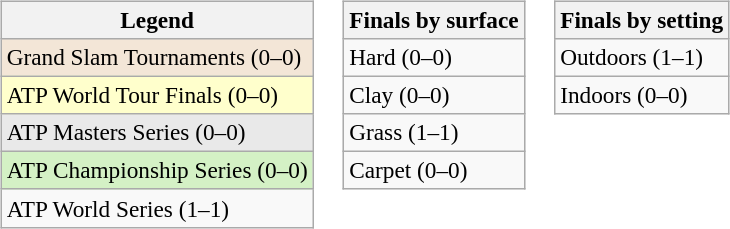<table>
<tr valign=top>
<td><br><table class=wikitable style=font-size:97%>
<tr>
<th>Legend</th>
</tr>
<tr style="background:#f3e6d7;">
<td>Grand Slam Tournaments (0–0)</td>
</tr>
<tr style="background:#ffc;">
<td>ATP World Tour Finals (0–0)</td>
</tr>
<tr style="background:#e9e9e9;">
<td>ATP Masters Series (0–0)</td>
</tr>
<tr style="background:#d4f1c5;">
<td>ATP Championship Series (0–0)</td>
</tr>
<tr>
<td>ATP World Series (1–1)</td>
</tr>
</table>
</td>
<td><br><table class=wikitable style=font-size:97%>
<tr>
<th>Finals by surface</th>
</tr>
<tr>
<td>Hard (0–0)</td>
</tr>
<tr>
<td>Clay (0–0)</td>
</tr>
<tr>
<td>Grass (1–1)</td>
</tr>
<tr>
<td>Carpet (0–0)</td>
</tr>
</table>
</td>
<td><br><table class=wikitable style=font-size:97%>
<tr>
<th>Finals by setting</th>
</tr>
<tr>
<td>Outdoors (1–1)</td>
</tr>
<tr>
<td>Indoors (0–0)</td>
</tr>
</table>
</td>
</tr>
</table>
